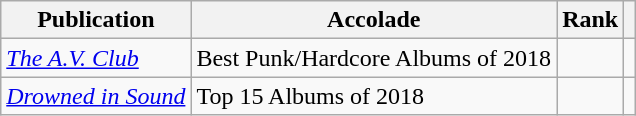<table class="sortable wikitable">
<tr>
<th>Publication</th>
<th>Accolade</th>
<th>Rank</th>
<th class="unsortable"></th>
</tr>
<tr>
<td><em><a href='#'>The A.V. Club</a></em></td>
<td>Best Punk/Hardcore Albums of 2018</td>
<td></td>
<td></td>
</tr>
<tr>
<td><em><a href='#'>Drowned in Sound</a></em></td>
<td>Top 15 Albums of 2018</td>
<td></td>
<td></td>
</tr>
</table>
